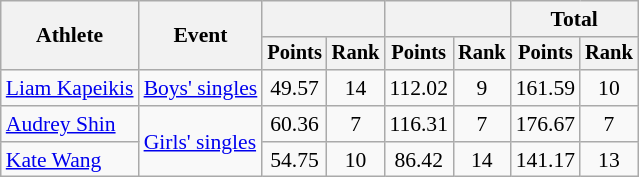<table class="wikitable" style="font-size:90%">
<tr>
<th rowspan="2">Athlete</th>
<th rowspan="2">Event</th>
<th colspan="2"></th>
<th colspan="2"></th>
<th colspan="2">Total</th>
</tr>
<tr style="font-size:95%">
<th>Points</th>
<th>Rank</th>
<th>Points</th>
<th>Rank</th>
<th>Points</th>
<th>Rank</th>
</tr>
<tr align=center>
<td align=left><a href='#'>Liam Kapeikis</a></td>
<td align=left><a href='#'>Boys' singles</a></td>
<td>49.57</td>
<td>14</td>
<td>112.02</td>
<td>9</td>
<td>161.59</td>
<td>10</td>
</tr>
<tr align=center>
<td align=left><a href='#'>Audrey Shin</a><br></td>
<td align=left rowspan=2><a href='#'>Girls' singles</a></td>
<td>60.36</td>
<td>7</td>
<td>116.31</td>
<td>7</td>
<td>176.67</td>
<td>7</td>
</tr>
<tr align=center>
<td align=left><a href='#'>Kate Wang</a><br></td>
<td>54.75</td>
<td>10</td>
<td>86.42</td>
<td>14</td>
<td>141.17</td>
<td>13</td>
</tr>
</table>
